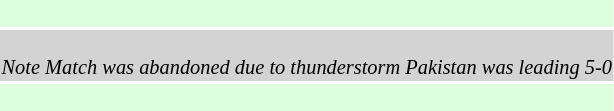<table style="font-size: 85%">
<tr>
<td style="background:#dfd;"><br></td>
</tr>
<tr>
<td style="background:#D3D3D3;"><br><em>Note Match was abandoned due to thunderstorm Pakistan was leading 5-0</em></td>
</tr>
<tr>
<td style="background:#dfd;"><br></td>
</tr>
</table>
